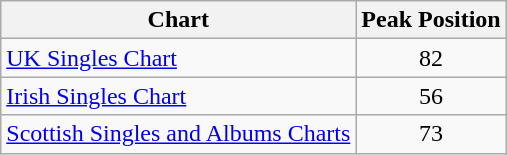<table class="wikitable sortable">
<tr>
<th>Chart</th>
<th>Peak Position</th>
</tr>
<tr>
<td><a href='#'>UK Singles Chart</a></td>
<td align="center">82</td>
</tr>
<tr>
<td><a href='#'>Irish Singles Chart</a></td>
<td align="center">56</td>
</tr>
<tr>
<td><a href='#'>Scottish Singles and Albums Charts</a></td>
<td align="center">73</td>
</tr>
</table>
